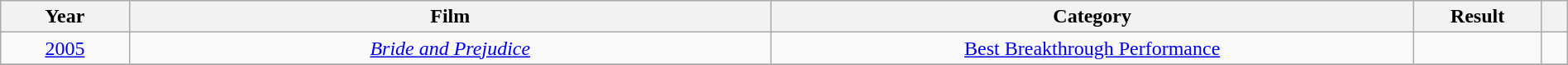<table class="wikitable sortable" style="width:100%;">
<tr>
<th style="width:5%;">Year</th>
<th style="width:25%;">Film</th>
<th style="width:25%;">Category</th>
<th style="width:5%;">Result</th>
<th style="width:1%;" class="unsortable"></th>
</tr>
<tr>
<td style="text-align:center;"><a href='#'>2005</a></td>
<td style="text-align:center;"><em><a href='#'>Bride and Prejudice</a></em></td>
<td style="text-align:center;"><a href='#'>Best Breakthrough Performance</a></td>
<td></td>
<td style="text-align:center;"></td>
</tr>
<tr>
</tr>
</table>
